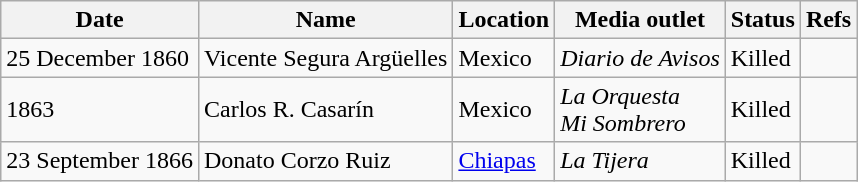<table class="wikitable sortable">
<tr>
<th>Date</th>
<th>Name</th>
<th>Location</th>
<th>Media outlet</th>
<th>Status</th>
<th>Refs</th>
</tr>
<tr>
<td>25 December 1860</td>
<td>Vicente Segura Argüelles</td>
<td>Mexico</td>
<td><em>Diario de Avisos</em></td>
<td>Killed</td>
<td></td>
</tr>
<tr>
<td>1863</td>
<td>Carlos R. Casarín</td>
<td>Mexico</td>
<td><em>La Orquesta</em><br><em>Mi Sombrero</em></td>
<td>Killed</td>
<td></td>
</tr>
<tr>
<td>23 September 1866</td>
<td>Donato Corzo Ruiz</td>
<td><a href='#'>Chiapas</a></td>
<td><em>La Tijera</em></td>
<td>Killed</td>
<td></td>
</tr>
</table>
